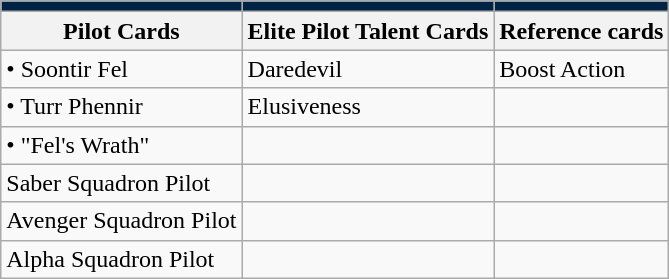<table class="wikitable sortable">
<tr style="background:#002244;">
<td></td>
<td></td>
<td></td>
</tr>
<tr style="background:#f0f0f0;">
<th>Pilot Cards</th>
<th>Elite Pilot Talent Cards</th>
<th>Reference cards</th>
</tr>
<tr>
<td>• Soontir Fel</td>
<td>Daredevil</td>
<td>Boost Action</td>
</tr>
<tr>
<td>• Turr Phennir</td>
<td>Elusiveness</td>
<td></td>
</tr>
<tr>
<td>• "Fel's Wrath"</td>
<td></td>
<td></td>
</tr>
<tr>
<td>Saber Squadron Pilot</td>
<td></td>
<td></td>
</tr>
<tr>
<td>Avenger Squadron Pilot</td>
<td></td>
<td></td>
</tr>
<tr>
<td>Alpha Squadron Pilot</td>
<td></td>
<td></td>
</tr>
</table>
